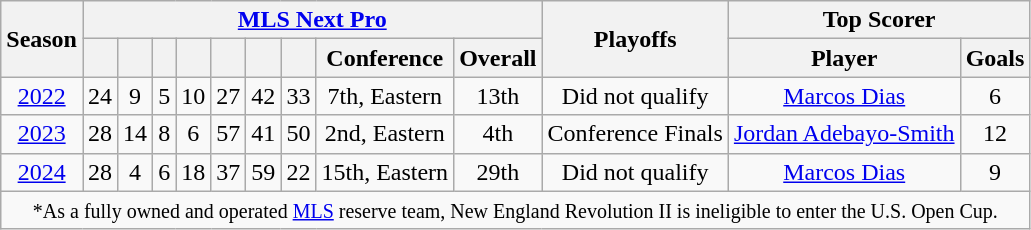<table class="wikitable" style="text-align: center">
<tr>
<th scope="col" rowspan="2">Season</th>
<th colspan=9 class="unsortable"><a href='#'>MLS Next Pro</a></th>
<th scope="col" rowspan=2 class="unsortable"><strong>Playoffs</strong></th>
<th scope="col" colspan=3 class="unsortable">Top Scorer</th>
</tr>
<tr>
<th></th>
<th></th>
<th></th>
<th></th>
<th></th>
<th></th>
<th></th>
<th>Conference</th>
<th>Overall</th>
<th class="unsortable">Player</th>
<th class="unsortable">Goals</th>
</tr>
<tr>
<td><a href='#'>2022</a></td>
<td>24</td>
<td>9</td>
<td>5</td>
<td>10</td>
<td>27</td>
<td>42</td>
<td>33</td>
<td>7th, Eastern</td>
<td>13th</td>
<td>Did not qualify</td>
<td> <a href='#'>Marcos Dias</a></td>
<td>6</td>
</tr>
<tr>
<td><a href='#'>2023</a></td>
<td>28</td>
<td>14</td>
<td>8</td>
<td>6</td>
<td>57</td>
<td>41</td>
<td>50</td>
<td>2nd, Eastern</td>
<td>4th</td>
<td>Conference Finals</td>
<td> <a href='#'>Jordan Adebayo-Smith</a></td>
<td>12</td>
</tr>
<tr>
<td><a href='#'>2024</a></td>
<td>28</td>
<td>4</td>
<td>6</td>
<td>18</td>
<td>37</td>
<td>59</td>
<td>22</td>
<td>15th, Eastern</td>
<td>29th</td>
<td>Did not qualify</td>
<td> <a href='#'>Marcos Dias</a></td>
<td>9</td>
</tr>
<tr>
<td colspan="13"><small>*As a fully owned and operated <a href='#'>MLS</a> reserve team, New England Revolution II is ineligible to enter the U.S. Open Cup.</small></td>
</tr>
</table>
